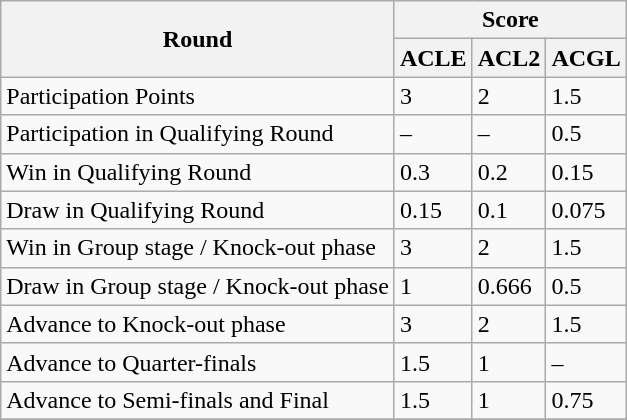<table class="wikitable">
<tr>
<th rowspan="2">Round</th>
<th colspan="3">Score</th>
</tr>
<tr>
<th>ACLE</th>
<th>ACL2</th>
<th>ACGL</th>
</tr>
<tr>
<td>Participation Points</td>
<td>3</td>
<td>2</td>
<td>1.5</td>
</tr>
<tr>
<td>Participation in Qualifying Round</td>
<td>–</td>
<td>–</td>
<td>0.5</td>
</tr>
<tr>
<td>Win in Qualifying Round</td>
<td>0.3</td>
<td>0.2</td>
<td>0.15</td>
</tr>
<tr>
<td>Draw in Qualifying Round</td>
<td>0.15</td>
<td>0.1</td>
<td>0.075</td>
</tr>
<tr>
<td>Win in Group stage / Knock-out phase</td>
<td>3</td>
<td>2</td>
<td>1.5</td>
</tr>
<tr>
<td>Draw in Group stage / Knock-out phase</td>
<td>1</td>
<td>0.666</td>
<td>0.5</td>
</tr>
<tr>
<td>Advance to Knock-out phase</td>
<td>3</td>
<td>2</td>
<td>1.5</td>
</tr>
<tr>
<td>Advance to Quarter-finals</td>
<td>1.5</td>
<td>1</td>
<td>–</td>
</tr>
<tr>
<td>Advance to Semi-finals and Final</td>
<td>1.5</td>
<td>1</td>
<td>0.75</td>
</tr>
<tr>
</tr>
</table>
